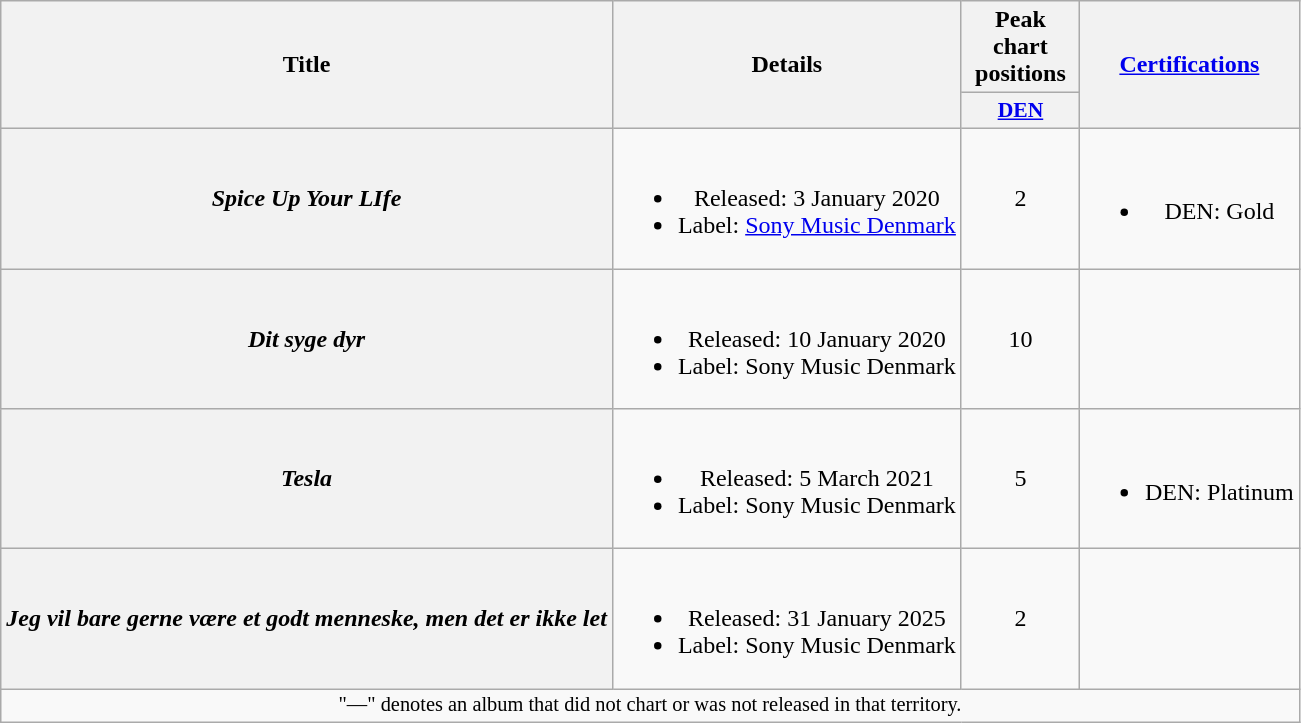<table class="wikitable plainrowheaders" style="text-align:center">
<tr>
<th scope="col" rowspan="2">Title</th>
<th scope="col" rowspan="2">Details</th>
<th scope="col" colspan="1">Peak chart positions</th>
<th scope="col" rowspan="2"><a href='#'>Certifications</a></th>
</tr>
<tr>
<th scope="col" style="width:5em;font-size:90%;"><a href='#'>DEN</a><br></th>
</tr>
<tr>
<th scope="row"><em>Spice Up Your LIfe</em></th>
<td><br><ul><li>Released: 3 January 2020</li><li>Label: <a href='#'>Sony Music Denmark</a></li></ul></td>
<td>2</td>
<td><br><ul><li>DEN: Gold</li></ul></td>
</tr>
<tr>
<th scope="row"><em>Dit syge dyr</em></th>
<td><br><ul><li>Released: 10 January 2020</li><li>Label: Sony Music Denmark</li></ul></td>
<td>10</td>
<td></td>
</tr>
<tr>
<th scope="row"><em>Tesla</em></th>
<td><br><ul><li>Released: 5 March 2021</li><li>Label: Sony Music Denmark</li></ul></td>
<td>5</td>
<td><br><ul><li>DEN: Platinum</li></ul></td>
</tr>
<tr>
<th scope="row"><em>Jeg vil bare gerne være et godt menneske, men det er ikke let</em></th>
<td><br><ul><li>Released: 31 January 2025</li><li>Label: Sony Music Denmark</li></ul></td>
<td>2</td>
<td></td>
</tr>
<tr>
<td colspan="4" style="font-size:85%">"—" denotes an album that did not chart or was not released in that territory.</td>
</tr>
</table>
